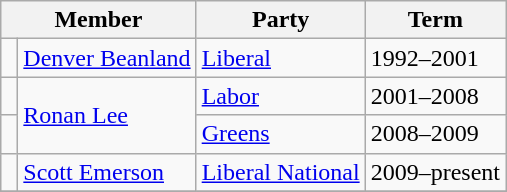<table class="wikitable">
<tr>
<th colspan="2">Member</th>
<th>Party</th>
<th>Term</th>
</tr>
<tr>
<td> </td>
<td><a href='#'>Denver Beanland</a></td>
<td><a href='#'>Liberal</a></td>
<td>1992–2001</td>
</tr>
<tr>
<td> </td>
<td rowspan="2"><a href='#'>Ronan Lee</a></td>
<td><a href='#'>Labor</a></td>
<td>2001–2008</td>
</tr>
<tr>
<td> </td>
<td><a href='#'>Greens</a></td>
<td>2008–2009</td>
</tr>
<tr>
<td> </td>
<td><a href='#'>Scott Emerson</a></td>
<td><a href='#'>Liberal National</a></td>
<td>2009–present</td>
</tr>
<tr>
</tr>
</table>
